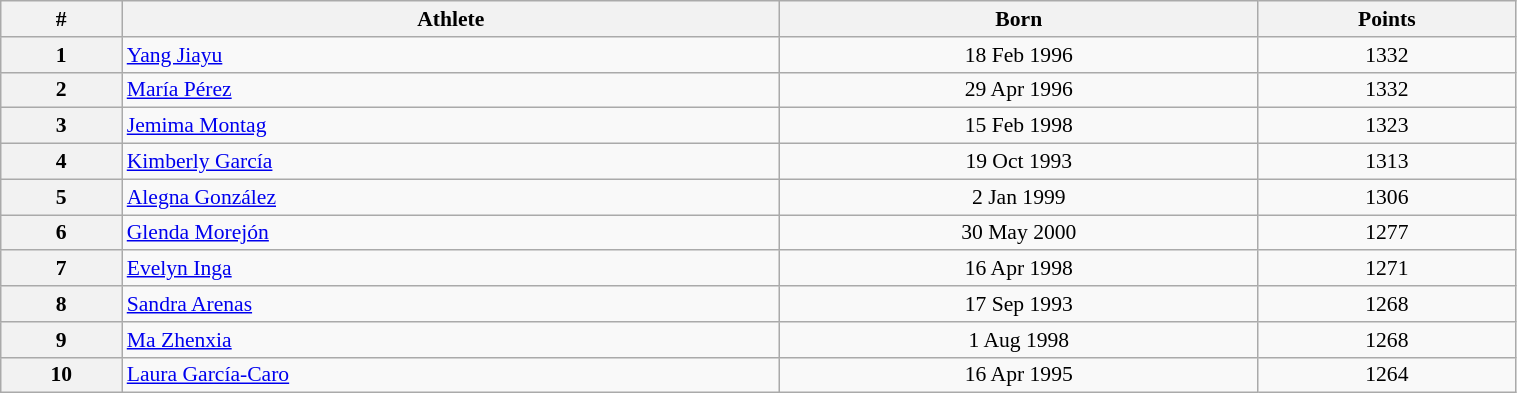<table class="wikitable" width=80% style="font-size:90%; text-align:center;">
<tr>
<th>#</th>
<th>Athlete</th>
<th>Born</th>
<th>Points</th>
</tr>
<tr>
<th>1</th>
<td align=left> <a href='#'>Yang Jiayu</a></td>
<td>18 Feb 1996</td>
<td>1332</td>
</tr>
<tr>
<th>2</th>
<td align=left> <a href='#'>María Pérez</a></td>
<td>29 Apr 1996</td>
<td>1332</td>
</tr>
<tr>
<th>3</th>
<td align=left> <a href='#'>Jemima Montag</a></td>
<td>15 Feb 1998</td>
<td>1323</td>
</tr>
<tr>
<th>4</th>
<td align=left> <a href='#'>Kimberly García</a></td>
<td>19 Oct 1993</td>
<td>1313</td>
</tr>
<tr>
<th>5</th>
<td align=left> <a href='#'>Alegna González</a></td>
<td>2 Jan 1999</td>
<td>1306</td>
</tr>
<tr>
<th>6</th>
<td align=left> <a href='#'>Glenda Morejón</a></td>
<td>30 May 2000</td>
<td>1277</td>
</tr>
<tr>
<th>7</th>
<td align=left> <a href='#'>Evelyn Inga</a></td>
<td>16 Apr 1998</td>
<td>1271</td>
</tr>
<tr>
<th>8</th>
<td align=left> <a href='#'>Sandra Arenas</a></td>
<td>17 Sep 1993</td>
<td>1268</td>
</tr>
<tr>
<th>9</th>
<td align=left> <a href='#'>Ma Zhenxia</a></td>
<td>1 Aug 1998</td>
<td>1268</td>
</tr>
<tr>
<th>10</th>
<td align=left> <a href='#'>Laura García-Caro</a></td>
<td>16 Apr 1995</td>
<td>1264</td>
</tr>
</table>
